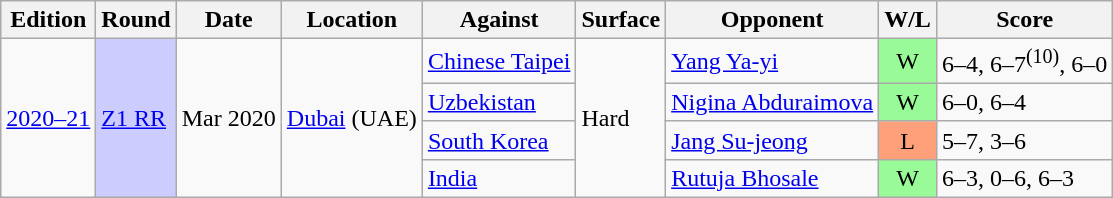<table class=wikitable>
<tr>
<th>Edition</th>
<th>Round</th>
<th>Date</th>
<th>Location</th>
<th>Against</th>
<th>Surface</th>
<th>Opponent</th>
<th>W/L</th>
<th>Score</th>
</tr>
<tr>
<td rowspan="4"><a href='#'>2020–21</a></td>
<td style="background:#ccccff;" rowspan=4><a href='#'>Z1 RR</a></td>
<td rowspan="4">Mar 2020</td>
<td rowspan=4><a href='#'>Dubai</a> (UAE)</td>
<td> <a href='#'>Chinese Taipei</a></td>
<td rowspan=4>Hard</td>
<td><a href='#'>Yang Ya-yi</a></td>
<td style="text-align:center; background:#98fb98;">W</td>
<td>6–4, 6–7<sup>(10)</sup>, 6–0</td>
</tr>
<tr>
<td> <a href='#'>Uzbekistan</a></td>
<td><a href='#'>Nigina Abduraimova</a></td>
<td style="text-align:center; background:#98fb98;">W</td>
<td>6–0, 6–4</td>
</tr>
<tr>
<td> <a href='#'>South Korea</a></td>
<td><a href='#'>Jang Su-jeong</a></td>
<td style="text-align:center; background:#ffa07a;">L</td>
<td>5–7, 3–6</td>
</tr>
<tr>
<td> <a href='#'>India</a></td>
<td><a href='#'>Rutuja Bhosale</a></td>
<td style="text-align:center; background:#98fb98;">W</td>
<td>6–3, 0–6, 6–3</td>
</tr>
</table>
